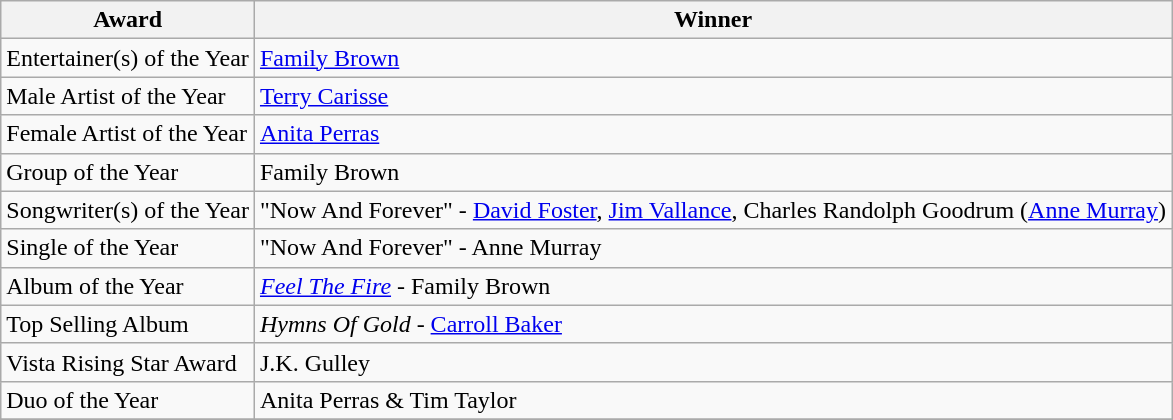<table class="wikitable">
<tr>
<th>Award</th>
<th>Winner</th>
</tr>
<tr>
<td>Entertainer(s) of the Year</td>
<td><a href='#'>Family Brown</a></td>
</tr>
<tr>
<td>Male Artist of the Year</td>
<td><a href='#'>Terry Carisse</a></td>
</tr>
<tr>
<td>Female Artist of the Year</td>
<td><a href='#'>Anita Perras</a></td>
</tr>
<tr>
<td>Group of the Year</td>
<td>Family Brown</td>
</tr>
<tr>
<td>Songwriter(s) of the Year</td>
<td>"Now And Forever" - <a href='#'>David Foster</a>, <a href='#'>Jim Vallance</a>, Charles Randolph Goodrum (<a href='#'>Anne Murray</a>)</td>
</tr>
<tr>
<td>Single of the Year</td>
<td>"Now And Forever" - Anne Murray</td>
</tr>
<tr>
<td>Album of the Year</td>
<td><em><a href='#'>Feel The Fire</a></em> - Family Brown</td>
</tr>
<tr>
<td>Top Selling Album</td>
<td><em>Hymns Of Gold</em> - <a href='#'>Carroll Baker</a></td>
</tr>
<tr>
<td>Vista Rising Star Award</td>
<td>J.K. Gulley</td>
</tr>
<tr>
<td>Duo of the Year</td>
<td>Anita Perras & Tim Taylor</td>
</tr>
<tr>
</tr>
</table>
